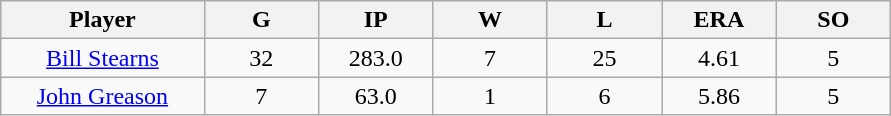<table class="wikitable sortable">
<tr>
<th bgcolor="#DDDDFF" width="16%">Player</th>
<th bgcolor="#DDDDFF" width="9%">G</th>
<th bgcolor="#DDDDFF" width="9%">IP</th>
<th bgcolor="#DDDDFF" width="9%">W</th>
<th bgcolor="#DDDDFF" width="9%">L</th>
<th bgcolor="#DDDDFF" width="9%">ERA</th>
<th bgcolor="#DDDDFF" width="9%">SO</th>
</tr>
<tr align=center>
<td><a href='#'>Bill Stearns</a></td>
<td>32</td>
<td>283.0</td>
<td>7</td>
<td>25</td>
<td>4.61</td>
<td>5</td>
</tr>
<tr align=center>
<td><a href='#'>John Greason</a></td>
<td>7</td>
<td>63.0</td>
<td>1</td>
<td>6</td>
<td>5.86</td>
<td>5</td>
</tr>
</table>
